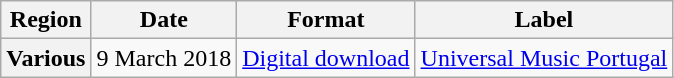<table class="wikitable plainrowheaders">
<tr>
<th>Region</th>
<th>Date</th>
<th>Format</th>
<th>Label</th>
</tr>
<tr>
<th scope="row">Various</th>
<td>9 March 2018</td>
<td><a href='#'>Digital download</a></td>
<td><a href='#'>Universal Music Portugal</a></td>
</tr>
</table>
